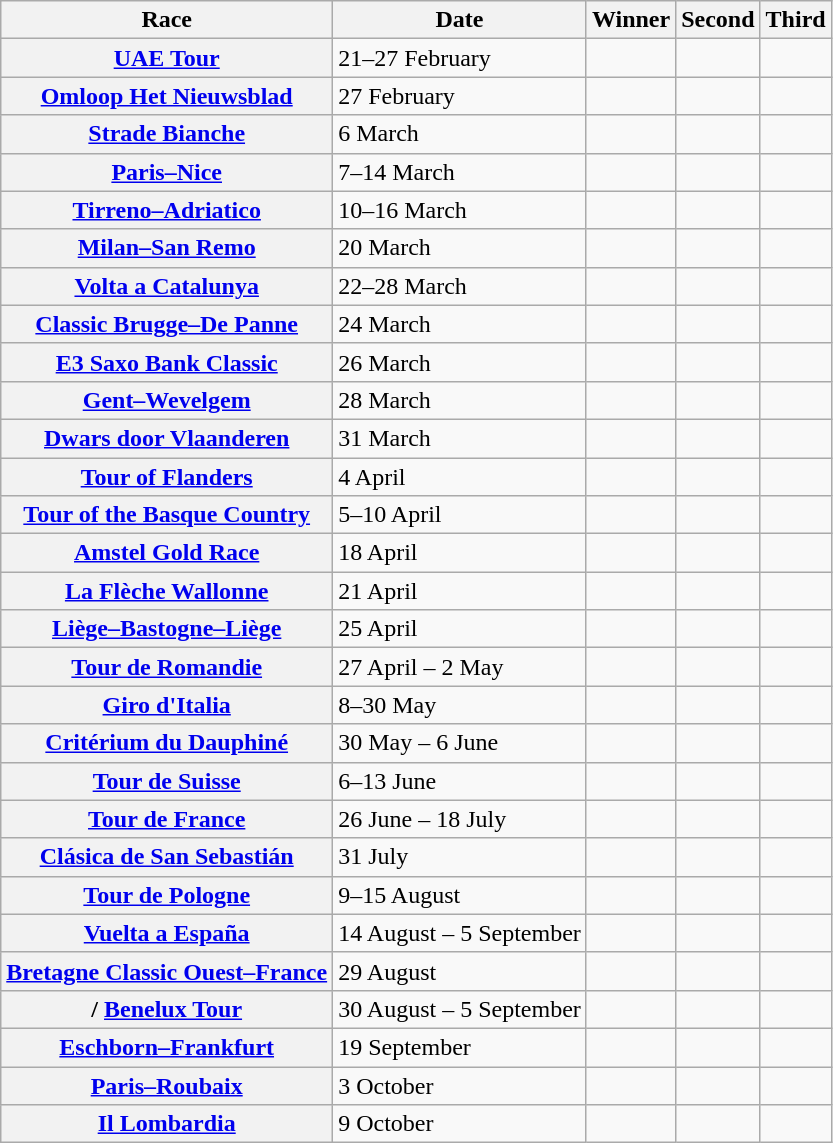<table class="wikitable plainrowheaders">
<tr>
<th scope="col">Race</th>
<th scope="col">Date</th>
<th scope="col">Winner</th>
<th scope="col">Second</th>
<th scope="col">Third</th>
</tr>
<tr>
<th scope="row"> <a href='#'>UAE Tour</a></th>
<td>21–27 February</td>
<td></td>
<td></td>
<td></td>
</tr>
<tr>
<th scope="row"> <a href='#'>Omloop Het Nieuwsblad</a></th>
<td>27 February</td>
<td></td>
<td></td>
<td></td>
</tr>
<tr>
<th scope="row"> <a href='#'>Strade Bianche</a></th>
<td>6 March</td>
<td></td>
<td></td>
<td></td>
</tr>
<tr>
<th scope="row"> <a href='#'>Paris–Nice</a></th>
<td>7–14 March</td>
<td></td>
<td></td>
<td></td>
</tr>
<tr>
<th scope="row"> <a href='#'>Tirreno–Adriatico</a></th>
<td>10–16 March</td>
<td></td>
<td></td>
<td></td>
</tr>
<tr>
<th scope="row"> <a href='#'>Milan–San Remo</a></th>
<td>20 March</td>
<td></td>
<td></td>
<td></td>
</tr>
<tr>
<th scope="row"> <a href='#'>Volta a Catalunya</a></th>
<td>22–28 March</td>
<td></td>
<td></td>
<td></td>
</tr>
<tr>
<th scope="row"> <a href='#'>Classic Brugge–De Panne</a></th>
<td>24 March</td>
<td></td>
<td></td>
<td></td>
</tr>
<tr>
<th scope="row"> <a href='#'>E3 Saxo Bank Classic</a></th>
<td>26 March</td>
<td></td>
<td></td>
<td></td>
</tr>
<tr>
<th scope="row"> <a href='#'>Gent–Wevelgem</a></th>
<td>28 March</td>
<td></td>
<td></td>
<td></td>
</tr>
<tr>
<th scope="row"> <a href='#'>Dwars door Vlaanderen</a></th>
<td>31 March</td>
<td></td>
<td></td>
<td></td>
</tr>
<tr>
<th scope="row"> <a href='#'>Tour of Flanders</a></th>
<td>4 April</td>
<td></td>
<td></td>
<td></td>
</tr>
<tr>
<th scope="row"> <a href='#'>Tour of the Basque Country</a></th>
<td>5–10 April</td>
<td></td>
<td></td>
<td></td>
</tr>
<tr>
<th scope="row"> <a href='#'>Amstel Gold Race</a></th>
<td>18 April</td>
<td></td>
<td></td>
<td></td>
</tr>
<tr>
<th scope="row"> <a href='#'>La Flèche Wallonne</a></th>
<td>21 April</td>
<td></td>
<td></td>
<td></td>
</tr>
<tr>
<th scope="row"> <a href='#'>Liège–Bastogne–Liège</a></th>
<td>25 April</td>
<td></td>
<td></td>
<td></td>
</tr>
<tr>
<th scope="row"> <a href='#'>Tour de Romandie</a></th>
<td>27 April – 2 May</td>
<td></td>
<td></td>
<td></td>
</tr>
<tr>
<th scope="row"> <a href='#'>Giro d'Italia</a></th>
<td>8–30 May</td>
<td></td>
<td></td>
<td></td>
</tr>
<tr>
<th scope="row"> <a href='#'>Critérium du Dauphiné</a></th>
<td>30 May – 6 June</td>
<td></td>
<td></td>
<td></td>
</tr>
<tr>
<th scope="row"> <a href='#'>Tour de Suisse</a></th>
<td>6–13 June</td>
<td></td>
<td></td>
<td></td>
</tr>
<tr>
<th scope="row"> <a href='#'>Tour de France</a></th>
<td>26 June – 18 July</td>
<td></td>
<td></td>
<td></td>
</tr>
<tr>
<th scope="row"> <a href='#'>Clásica de San Sebastián</a></th>
<td>31 July</td>
<td></td>
<td></td>
<td></td>
</tr>
<tr>
<th scope="row"> <a href='#'>Tour de Pologne</a></th>
<td>9–15 August</td>
<td></td>
<td></td>
<td></td>
</tr>
<tr>
<th scope="row"> <a href='#'>Vuelta a España</a></th>
<td>14 August – 5 September</td>
<td></td>
<td></td>
<td></td>
</tr>
<tr>
<th scope="row"> <a href='#'>Bretagne Classic Ouest–France</a></th>
<td>29 August</td>
<td></td>
<td></td>
<td></td>
</tr>
<tr>
<th scope="row">/ <a href='#'>Benelux Tour</a></th>
<td>30 August – 5 September</td>
<td></td>
<td></td>
<td></td>
</tr>
<tr>
<th scope="row"> <a href='#'>Eschborn–Frankfurt</a></th>
<td>19 September</td>
<td></td>
<td></td>
<td></td>
</tr>
<tr>
<th scope="row"> <a href='#'>Paris–Roubaix</a></th>
<td>3 October</td>
<td></td>
<td></td>
<td></td>
</tr>
<tr>
<th scope="row"> <a href='#'>Il Lombardia</a></th>
<td>9 October</td>
<td></td>
<td></td>
<td></td>
</tr>
</table>
